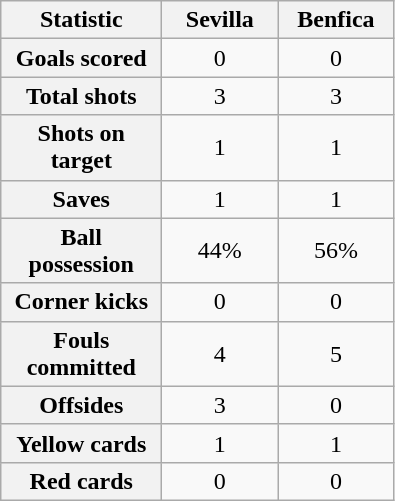<table class="wikitable plainrowheaders" style="text-align:center">
<tr>
<th scope="col" style="width:100px">Statistic</th>
<th scope="col" style="width:70px">Sevilla</th>
<th scope="col" style="width:70px">Benfica</th>
</tr>
<tr>
<th scope=row>Goals scored</th>
<td>0</td>
<td>0</td>
</tr>
<tr>
<th scope=row>Total shots</th>
<td>3</td>
<td>3</td>
</tr>
<tr>
<th scope=row>Shots on target</th>
<td>1</td>
<td>1</td>
</tr>
<tr>
<th scope=row>Saves</th>
<td>1</td>
<td>1</td>
</tr>
<tr>
<th scope=row>Ball possession</th>
<td>44%</td>
<td>56%</td>
</tr>
<tr>
<th scope=row>Corner kicks</th>
<td>0</td>
<td>0</td>
</tr>
<tr>
<th scope=row>Fouls committed</th>
<td>4</td>
<td>5</td>
</tr>
<tr>
<th scope=row>Offsides</th>
<td>3</td>
<td>0</td>
</tr>
<tr>
<th scope=row>Yellow cards</th>
<td>1</td>
<td>1</td>
</tr>
<tr>
<th scope=row>Red cards</th>
<td>0</td>
<td>0</td>
</tr>
</table>
